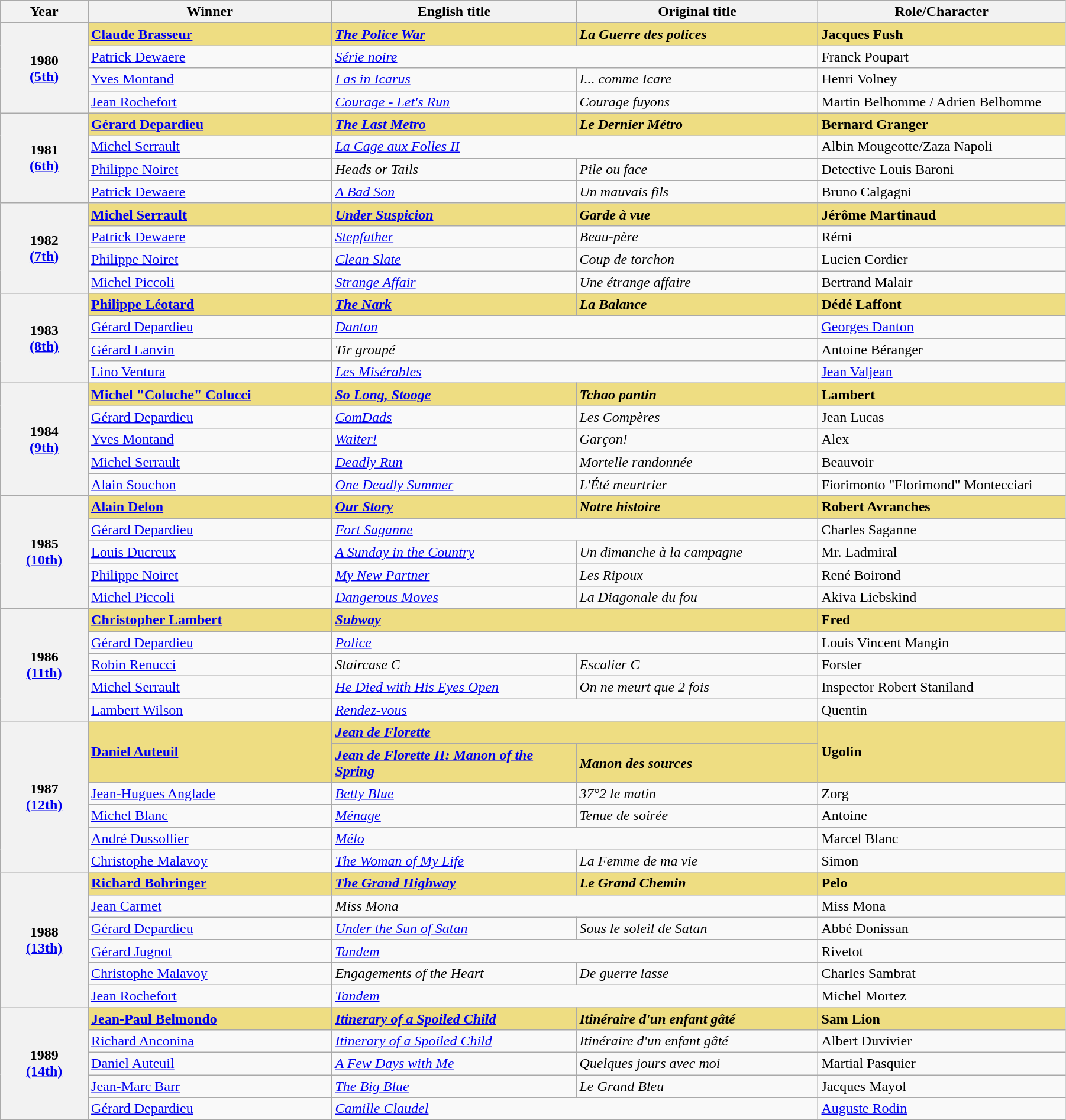<table class="wikitable" width="95%" cellpadding="5">
<tr>
<th width="100">Year</th>
<th width="300">Winner</th>
<th width="300">English title</th>
<th width="300">Original title</th>
<th width="300">Role/Character</th>
</tr>
<tr>
<th rowspan="4" style="text-align:center;">1980<br><a href='#'>(5th)</a></th>
<td style="background:#eedd82;"><strong><a href='#'>Claude Brasseur</a></strong></td>
<td style="background:#eedd82;"><strong><em><a href='#'>The Police War</a></em></strong></td>
<td style="background:#eedd82;"><strong><em>La Guerre des polices</em></strong></td>
<td style="background:#eedd82;"><strong>Jacques Fush</strong></td>
</tr>
<tr>
<td><a href='#'>Patrick Dewaere</a></td>
<td colspan="2"><em><a href='#'>Série noire</a></em></td>
<td>Franck Poupart</td>
</tr>
<tr>
<td><a href='#'>Yves Montand</a></td>
<td><em><a href='#'>I as in Icarus</a></em></td>
<td><em>I... comme Icare</em></td>
<td>Henri Volney</td>
</tr>
<tr>
<td><a href='#'>Jean Rochefort</a></td>
<td><em><a href='#'>Courage - Let's Run</a></em></td>
<td><em>Courage fuyons</em></td>
<td>Martin Belhomme / Adrien Belhomme</td>
</tr>
<tr>
<th rowspan="4" style="text-align:center;">1981<br><a href='#'>(6th)</a></th>
<td style="background:#eedd82;"><strong><a href='#'>Gérard Depardieu</a></strong></td>
<td style="background:#eedd82;"><strong><em><a href='#'>The Last Metro</a></em></strong></td>
<td style="background:#eedd82;"><strong><em>Le Dernier Métro</em></strong></td>
<td style="background:#eedd82;"><strong>Bernard Granger</strong></td>
</tr>
<tr>
<td><a href='#'>Michel Serrault</a></td>
<td colspan="2"><em><a href='#'>La Cage aux Folles II</a></em></td>
<td>Albin Mougeotte/Zaza Napoli</td>
</tr>
<tr>
<td><a href='#'>Philippe Noiret</a></td>
<td><em>Heads or Tails</em></td>
<td><em>Pile ou face</em></td>
<td>Detective Louis Baroni</td>
</tr>
<tr>
<td><a href='#'>Patrick Dewaere</a></td>
<td><em><a href='#'>A Bad Son</a></em></td>
<td><em>Un mauvais fils</em></td>
<td>Bruno Calgagni</td>
</tr>
<tr>
<th rowspan="4" style="text-align:center;">1982<br><a href='#'>(7th)</a></th>
<td style="background:#eedd82;"><strong><a href='#'>Michel Serrault</a></strong></td>
<td style="background:#eedd82;"><em><a href='#'><strong>Under Suspicion</strong></a></em></td>
<td style="background:#eedd82;"><strong><em>Garde à vue</em></strong></td>
<td style="background:#eedd82;"><strong>Jérôme Martinaud</strong></td>
</tr>
<tr>
<td><a href='#'>Patrick Dewaere</a></td>
<td><em><a href='#'>Stepfather</a></em></td>
<td><em>Beau-père</em></td>
<td>Rémi</td>
</tr>
<tr>
<td><a href='#'>Philippe Noiret</a></td>
<td><em><a href='#'>Clean Slate</a></em></td>
<td><em>Coup de torchon</em></td>
<td>Lucien Cordier</td>
</tr>
<tr>
<td><a href='#'>Michel Piccoli</a></td>
<td><em><a href='#'>Strange Affair</a></em></td>
<td><em>Une étrange affaire</em></td>
<td>Bertrand Malair</td>
</tr>
<tr>
<th rowspan="4" style="text-align:center;">1983<br><a href='#'>(8th)</a></th>
<td style="background:#eedd82;"><strong><a href='#'>Philippe Léotard</a></strong></td>
<td style="background:#eedd82;"><em><a href='#'><strong>The Nark</strong></a></em></td>
<td style="background:#eedd82;"><strong><em>La Balance</em></strong></td>
<td style="background:#eedd82;"><strong>Dédé Laffont</strong></td>
</tr>
<tr>
<td><a href='#'>Gérard Depardieu</a></td>
<td colspan="2"><em><a href='#'>Danton</a></em></td>
<td><a href='#'>Georges Danton</a></td>
</tr>
<tr>
<td><a href='#'>Gérard Lanvin</a></td>
<td colspan="2"><em>Tir groupé</em></td>
<td>Antoine Béranger</td>
</tr>
<tr>
<td><a href='#'>Lino Ventura</a></td>
<td colspan="2"><em><a href='#'>Les Misérables</a></em></td>
<td><a href='#'>Jean Valjean</a></td>
</tr>
<tr>
<th rowspan="5" style="text-align:center;">1984<br><a href='#'>(9th)</a></th>
<td style="background:#eedd82;"><a href='#'><strong>Michel "Coluche" Colucci</strong></a></td>
<td style="background:#eedd82;"><strong><em><a href='#'>So Long, Stooge</a></em></strong></td>
<td style="background:#eedd82;"><strong><em>Tchao pantin</em></strong></td>
<td style="background:#eedd82;"><strong>Lambert</strong></td>
</tr>
<tr>
<td><a href='#'>Gérard Depardieu</a></td>
<td><em><a href='#'>ComDads</a></em></td>
<td><em>Les Compères</em></td>
<td>Jean Lucas</td>
</tr>
<tr>
<td><a href='#'>Yves Montand</a></td>
<td><em><a href='#'>Waiter!</a></em></td>
<td><em>Garçon!</em></td>
<td>Alex</td>
</tr>
<tr>
<td><a href='#'>Michel Serrault</a></td>
<td><em><a href='#'>Deadly Run</a></em></td>
<td><em>Mortelle randonnée</em></td>
<td>Beauvoir</td>
</tr>
<tr>
<td><a href='#'>Alain Souchon</a></td>
<td><em><a href='#'>One Deadly Summer</a></em></td>
<td><em>L'Été meurtrier</em></td>
<td>Fiorimonto "Florimond" Montecciari</td>
</tr>
<tr>
<th rowspan="5" style="text-align:center;">1985<br><a href='#'>(10th)</a></th>
<td style="background:#eedd82;"><strong><a href='#'>Alain Delon</a></strong></td>
<td style="background:#eedd82;"><em><a href='#'><strong>Our Story</strong></a></em></td>
<td style="background:#eedd82;"><strong><em>Notre histoire</em></strong></td>
<td style="background:#eedd82;"><strong>Robert Avranches</strong></td>
</tr>
<tr>
<td><a href='#'>Gérard Depardieu</a></td>
<td colspan="2"><em><a href='#'>Fort Saganne</a></em></td>
<td>Charles Saganne</td>
</tr>
<tr>
<td><a href='#'>Louis Ducreux</a></td>
<td><em><a href='#'>A Sunday in the Country</a></em></td>
<td><em>Un dimanche à la campagne</em></td>
<td>Mr. Ladmiral</td>
</tr>
<tr>
<td><a href='#'>Philippe Noiret</a></td>
<td><em><a href='#'>My New Partner</a></em></td>
<td><em>Les Ripoux</em></td>
<td>René Boirond</td>
</tr>
<tr>
<td><a href='#'>Michel Piccoli</a></td>
<td><em><a href='#'>Dangerous Moves</a></em></td>
<td><em>La Diagonale du fou</em></td>
<td>Akiva Liebskind</td>
</tr>
<tr>
<th rowspan="5" style="text-align:center;">1986<br><a href='#'>(11th)</a></th>
<td style="background:#eedd82;"><strong><a href='#'>Christopher Lambert</a></strong></td>
<td colspan="2" style="background:#eedd82;"><em><a href='#'><strong>Subway</strong></a></em></td>
<td style="background:#eedd82;"><strong>Fred</strong></td>
</tr>
<tr>
<td><a href='#'>Gérard Depardieu</a></td>
<td colspan="2"><em><a href='#'>Police</a></em></td>
<td>Louis Vincent Mangin</td>
</tr>
<tr>
<td><a href='#'>Robin Renucci</a></td>
<td><em>Staircase C</em></td>
<td><em>Escalier C</em></td>
<td>Forster</td>
</tr>
<tr>
<td><a href='#'>Michel Serrault</a></td>
<td><em><a href='#'>He Died with His Eyes Open</a></em></td>
<td><em>On ne meurt que 2 fois</em></td>
<td>Inspector Robert Staniland</td>
</tr>
<tr>
<td><a href='#'>Lambert Wilson</a></td>
<td colspan="2"><em><a href='#'>Rendez-vous</a></em></td>
<td>Quentin</td>
</tr>
<tr>
<th rowspan="6" style="text-align:center;">1987<br><a href='#'>(12th)</a></th>
<td rowspan="2" style="background:#eedd82;"><strong><a href='#'>Daniel Auteuil</a></strong></td>
<td colspan="2" style="background:#eedd82;"><strong><em><a href='#'>Jean de Florette</a></em></strong></td>
<td rowspan="2" style="background:#eedd82;"><strong>Ugolin</strong></td>
</tr>
<tr>
<td style="background:#eedd82;"><em><a href='#'><strong>Jean de Florette II: Manon of the Spring</strong></a></em></td>
<td style="background:#eedd82;"><strong><em>Manon des sources</em></strong></td>
</tr>
<tr>
<td><a href='#'>Jean-Hugues Anglade</a></td>
<td><em><a href='#'>Betty Blue</a></em></td>
<td><em>37°2 le matin</em></td>
<td>Zorg</td>
</tr>
<tr>
<td><a href='#'>Michel Blanc</a></td>
<td><em><a href='#'>Ménage</a></em></td>
<td><em>Tenue de soirée</em></td>
<td>Antoine</td>
</tr>
<tr>
<td><a href='#'>André Dussollier</a></td>
<td colspan="2"><em><a href='#'>Mélo</a></em></td>
<td>Marcel Blanc</td>
</tr>
<tr>
<td><a href='#'>Christophe Malavoy</a></td>
<td><em><a href='#'>The Woman of My Life</a></em></td>
<td><em>La Femme de ma vie</em></td>
<td>Simon</td>
</tr>
<tr>
<th rowspan="6" style="text-align:center;">1988<br><a href='#'>(13th)</a></th>
<td style="background:#eedd82;"><strong><a href='#'>Richard Bohringer</a></strong></td>
<td style="background:#eedd82;"><strong><em><a href='#'>The Grand Highway</a></em></strong></td>
<td style="background:#eedd82;"><strong><em>Le Grand Chemin</em></strong></td>
<td style="background:#eedd82;"><strong>Pelo</strong></td>
</tr>
<tr>
<td><a href='#'>Jean Carmet</a></td>
<td colspan="2"><em>Miss Mona</em></td>
<td>Miss Mona</td>
</tr>
<tr>
<td><a href='#'>Gérard Depardieu</a></td>
<td><em><a href='#'>Under the Sun of Satan</a></em></td>
<td><em>Sous le soleil de Satan</em></td>
<td>Abbé Donissan</td>
</tr>
<tr>
<td><a href='#'>Gérard Jugnot</a></td>
<td colspan="2"><em><a href='#'>Tandem</a></em></td>
<td>Rivetot</td>
</tr>
<tr>
<td><a href='#'>Christophe Malavoy</a></td>
<td><em>Engagements of the Heart</em></td>
<td><em>De guerre lasse</em></td>
<td>Charles Sambrat</td>
</tr>
<tr>
<td><a href='#'>Jean Rochefort</a></td>
<td colspan="2"><em><a href='#'>Tandem</a></em></td>
<td>Michel Mortez</td>
</tr>
<tr>
<th rowspan="5" style="text-align:center;">1989<br><a href='#'>(14th)</a></th>
<td style="background:#eedd82;"><strong><a href='#'>Jean-Paul Belmondo</a></strong></td>
<td style="background:#eedd82;"><strong><em><a href='#'>Itinerary of a Spoiled Child</a></em></strong></td>
<td style="background:#eedd82;"><strong><em>Itinéraire d'un enfant gâté</em></strong></td>
<td style="background:#eedd82;"><strong>Sam Lion</strong></td>
</tr>
<tr>
<td><a href='#'>Richard Anconina</a></td>
<td><em><a href='#'>Itinerary of a Spoiled Child</a></em></td>
<td><em>Itinéraire d'un enfant gâté</em></td>
<td>Albert Duvivier</td>
</tr>
<tr>
<td><a href='#'>Daniel Auteuil</a></td>
<td><em><a href='#'>A Few Days with Me</a></em></td>
<td><em>Quelques jours avec moi</em></td>
<td>Martial Pasquier</td>
</tr>
<tr>
<td><a href='#'>Jean-Marc Barr</a></td>
<td><em><a href='#'>The Big Blue</a></em></td>
<td><em>Le Grand Bleu</em></td>
<td>Jacques Mayol</td>
</tr>
<tr>
<td><a href='#'>Gérard Depardieu</a></td>
<td colspan="2"><em><a href='#'>Camille Claudel</a></em></td>
<td><a href='#'>Auguste Rodin</a></td>
</tr>
</table>
